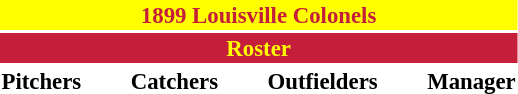<table class="toccolours" style="font-size: 95%;">
<tr>
<th colspan="10" style="background-color: #FFFF00; color: #C41E3A; text-align: center;">1899 Louisville Colonels</th>
</tr>
<tr>
<td colspan="10" style="background-color: #C41E3A; color: yellow; text-align: center;"><strong>Roster</strong></td>
</tr>
<tr>
<td valign="top"><strong>Pitchers</strong><br>








</td>
<td width="25px"></td>
<td valign="top"><strong>Catchers</strong><br>













</td>
<td width="25px"></td>
<td valign="top"><strong>Outfielders</strong><br>




</td>
<td width="25px"></td>
<td valign="top"><strong>Manager</strong><br></td>
</tr>
</table>
